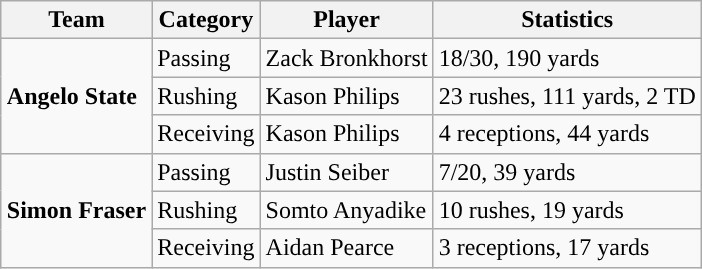<table class="wikitable" style="float: right;">
<tr>
<th>Team</th>
<th>Category</th>
<th>Player</th>
<th>Statistics</th>
</tr>
<tr>
<td rowspan=3><strong>Angelo State</strong></td>
<td>Passing</td>
<td>Zack Bronkhorst</td>
<td>18/30, 190 yards</td>
</tr>
<tr>
<td>Rushing</td>
<td>Kason Philips</td>
<td>23 rushes, 111 yards, 2 TD</td>
</tr>
<tr>
<td>Receiving</td>
<td>Kason Philips</td>
<td>4 receptions, 44 yards</td>
</tr>
<tr>
<td rowspan=3><strong>Simon Fraser</strong></td>
<td>Passing</td>
<td>Justin Seiber</td>
<td>7/20, 39 yards</td>
</tr>
<tr>
<td>Rushing</td>
<td>Somto Anyadike</td>
<td>10 rushes, 19 yards</td>
</tr>
<tr>
<td>Receiving</td>
<td>Aidan Pearce</td>
<td>3 receptions, 17 yards</td>
</tr>
</table>
